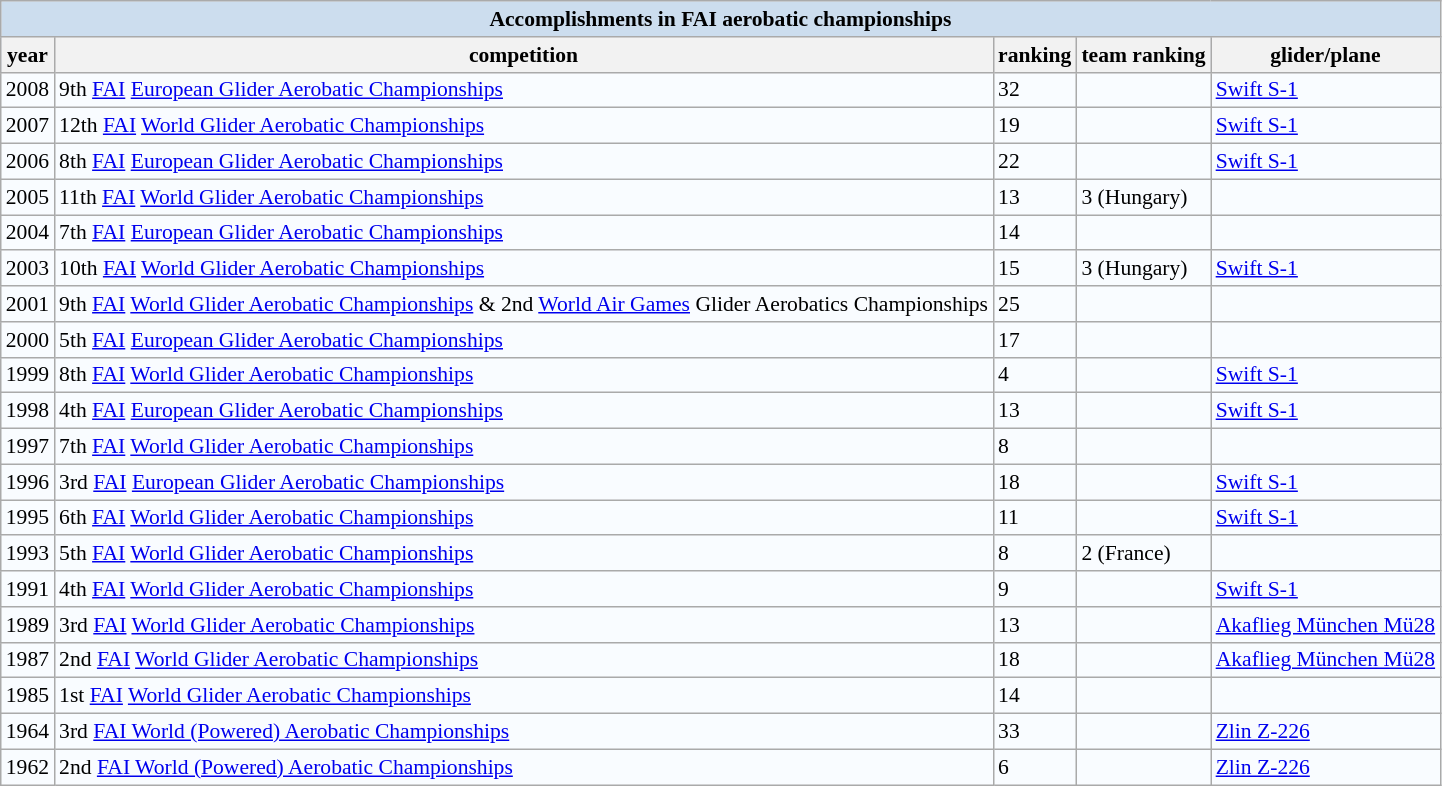<table class="wikitable" style="margin:1em 0; background:#f9fcff; font-size:90%;">
<tr>
<th style="background:#cde;" colspan="6">Accomplishments in FAI aerobatic championships</th>
</tr>
<tr style="background:#def;">
<th align=center>year</th>
<th align=center>competition</th>
<th align=center>ranking</th>
<th align=center>team ranking</th>
<th align=center>glider/plane</th>
</tr>
<tr>
<td>2008</td>
<td>9th <a href='#'>FAI</a> <a href='#'>European Glider Aerobatic Championships</a></td>
<td>32</td>
<td></td>
<td><a href='#'>Swift S-1</a></td>
</tr>
<tr>
<td>2007</td>
<td>12th <a href='#'>FAI</a> <a href='#'>World Glider Aerobatic Championships</a></td>
<td>19</td>
<td></td>
<td><a href='#'>Swift S-1</a></td>
</tr>
<tr>
<td>2006</td>
<td>8th <a href='#'>FAI</a> <a href='#'>European Glider Aerobatic Championships</a></td>
<td>22</td>
<td></td>
<td><a href='#'>Swift S-1</a></td>
</tr>
<tr>
<td>2005</td>
<td>11th <a href='#'>FAI</a> <a href='#'>World Glider Aerobatic Championships</a></td>
<td>13</td>
<td>3 (Hungary)</td>
<td></td>
</tr>
<tr>
<td>2004</td>
<td>7th <a href='#'>FAI</a> <a href='#'>European Glider Aerobatic Championships</a></td>
<td>14</td>
<td></td>
<td></td>
</tr>
<tr>
<td>2003</td>
<td>10th <a href='#'>FAI</a> <a href='#'>World Glider Aerobatic Championships</a></td>
<td>15</td>
<td>3 (Hungary)</td>
<td><a href='#'>Swift S-1</a></td>
</tr>
<tr>
<td>2001</td>
<td>9th <a href='#'>FAI</a> <a href='#'>World Glider Aerobatic Championships</a> & 2nd <a href='#'>World Air Games</a> Glider Aerobatics Championships</td>
<td>25</td>
<td></td>
<td></td>
</tr>
<tr>
<td>2000</td>
<td>5th <a href='#'>FAI</a> <a href='#'>European Glider Aerobatic Championships</a></td>
<td>17</td>
<td></td>
<td></td>
</tr>
<tr>
<td>1999</td>
<td>8th <a href='#'>FAI</a> <a href='#'>World Glider Aerobatic Championships</a></td>
<td>4</td>
<td></td>
<td><a href='#'>Swift S-1</a></td>
</tr>
<tr>
<td>1998</td>
<td>4th <a href='#'>FAI</a> <a href='#'>European Glider Aerobatic Championships</a></td>
<td>13</td>
<td></td>
<td><a href='#'>Swift S-1</a></td>
</tr>
<tr>
<td>1997</td>
<td>7th <a href='#'>FAI</a> <a href='#'>World Glider Aerobatic Championships</a></td>
<td>8</td>
<td></td>
<td></td>
</tr>
<tr>
<td>1996</td>
<td>3rd <a href='#'>FAI</a> <a href='#'>European Glider Aerobatic Championships</a></td>
<td>18</td>
<td></td>
<td><a href='#'>Swift S-1</a></td>
</tr>
<tr>
<td>1995</td>
<td>6th <a href='#'>FAI</a> <a href='#'>World Glider Aerobatic Championships</a></td>
<td>11</td>
<td></td>
<td><a href='#'>Swift S-1</a></td>
</tr>
<tr>
<td>1993</td>
<td>5th <a href='#'>FAI</a> <a href='#'>World Glider Aerobatic Championships</a></td>
<td>8</td>
<td>2 (France)</td>
<td></td>
</tr>
<tr>
<td>1991</td>
<td>4th <a href='#'>FAI</a> <a href='#'>World Glider Aerobatic Championships</a></td>
<td>9</td>
<td></td>
<td><a href='#'>Swift S-1</a></td>
</tr>
<tr>
<td>1989</td>
<td>3rd <a href='#'>FAI</a> <a href='#'>World Glider Aerobatic Championships</a></td>
<td>13</td>
<td></td>
<td><a href='#'>Akaflieg München Mü28</a></td>
</tr>
<tr>
<td>1987</td>
<td>2nd <a href='#'>FAI</a> <a href='#'>World Glider Aerobatic Championships</a></td>
<td>18</td>
<td></td>
<td><a href='#'>Akaflieg München Mü28</a></td>
</tr>
<tr>
<td>1985</td>
<td>1st <a href='#'>FAI</a> <a href='#'>World Glider Aerobatic Championships</a></td>
<td>14</td>
<td></td>
<td></td>
</tr>
<tr>
<td>1964</td>
<td>3rd <a href='#'>FAI World (Powered) Aerobatic Championships</a></td>
<td>33</td>
<td></td>
<td><a href='#'>Zlin Z-226</a></td>
</tr>
<tr>
<td>1962</td>
<td>2nd <a href='#'>FAI World (Powered) Aerobatic Championships</a></td>
<td>6</td>
<td></td>
<td><a href='#'>Zlin Z-226</a></td>
</tr>
</table>
